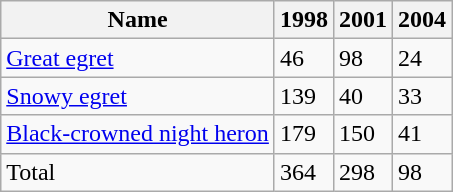<table class="wikitable">
<tr>
<th>Name</th>
<th>1998</th>
<th>2001</th>
<th>2004</th>
</tr>
<tr>
<td><a href='#'>Great egret</a></td>
<td>46</td>
<td>98</td>
<td>24</td>
</tr>
<tr>
<td><a href='#'>Snowy egret</a></td>
<td>139</td>
<td>40</td>
<td>33</td>
</tr>
<tr>
<td><a href='#'>Black-crowned night heron</a></td>
<td>179</td>
<td>150</td>
<td>41</td>
</tr>
<tr>
<td>Total</td>
<td>364</td>
<td>298</td>
<td>98</td>
</tr>
</table>
